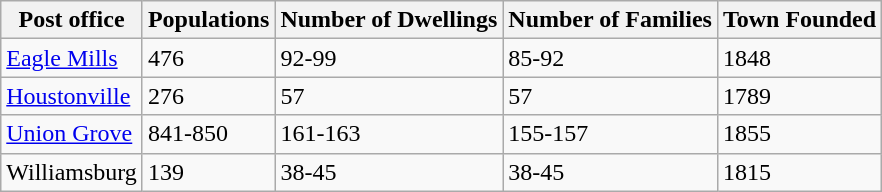<table class="wikitable sortable">
<tr>
<th>Post office</th>
<th>Populations</th>
<th>Number of Dwellings</th>
<th>Number of Families</th>
<th>Town Founded</th>
</tr>
<tr>
<td><a href='#'>Eagle Mills</a></td>
<td>476</td>
<td>92-99</td>
<td>85-92</td>
<td>1848</td>
</tr>
<tr>
<td><a href='#'>Houstonville</a></td>
<td>276</td>
<td>57</td>
<td>57</td>
<td>1789</td>
</tr>
<tr>
<td><a href='#'>Union Grove</a></td>
<td>841-850</td>
<td>161-163</td>
<td>155-157</td>
<td>1855</td>
</tr>
<tr>
<td>Williamsburg</td>
<td>139</td>
<td>38-45</td>
<td>38-45</td>
<td>1815</td>
</tr>
</table>
